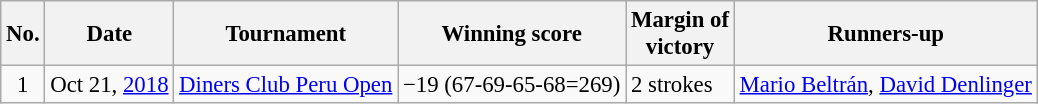<table class="wikitable" style="font-size:95%;">
<tr>
<th>No.</th>
<th>Date</th>
<th>Tournament</th>
<th>Winning score</th>
<th>Margin of<br>victory</th>
<th>Runners-up</th>
</tr>
<tr>
<td align=center>1</td>
<td align=right>Oct 21, <a href='#'>2018</a></td>
<td><a href='#'>Diners Club Peru Open</a></td>
<td>−19 (67-69-65-68=269)</td>
<td>2 strokes</td>
<td> <a href='#'>Mario Beltrán</a>,  <a href='#'>David Denlinger</a></td>
</tr>
</table>
